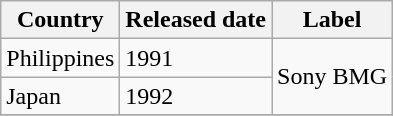<table class="wikitable">
<tr>
<th>Country</th>
<th>Released date</th>
<th>Label</th>
</tr>
<tr>
<td>Philippines</td>
<td>1991</td>
<td rowspan="2">Sony BMG</td>
</tr>
<tr>
<td>Japan</td>
<td>1992</td>
</tr>
<tr>
</tr>
</table>
